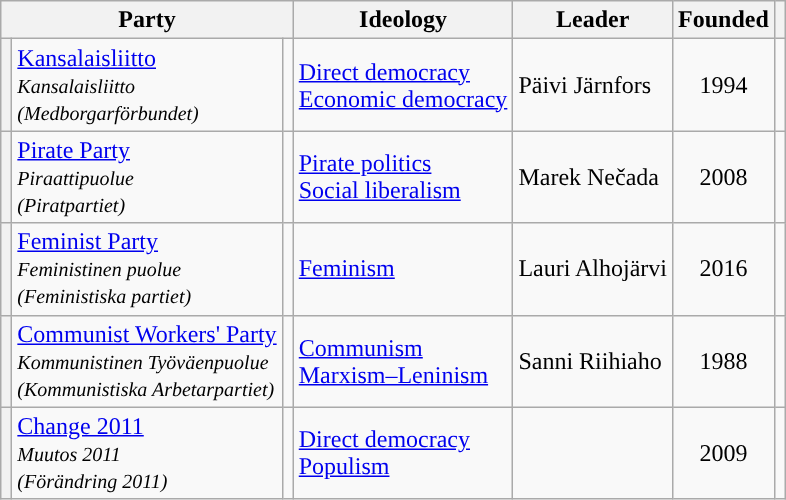<table class="wikitable sortable">
<tr>
<th colspan="3">Party</th>
<th>Ideology</th>
<th>Leader</th>
<th>Founded</th>
<th scope="col" class="unsortable"></th>
</tr>
<tr>
<th style="background-color: "></th>
<td><a href='#'>Kansalaisliitto</a><br><em><small>Kansalaisliitto</small></em><br><em><small>(Medborgarförbundet)</small></em></td>
<td valign="center" align="center"><em></em></td>
<td><a href='#'>Direct democracy</a><br><a href='#'>Economic democracy</a></td>
<td>Päivi Järnfors</td>
<td valign="center" align="center">1994</td>
<td></td>
</tr>
<tr>
<th style="background-color: "></th>
<td><a href='#'>Pirate Party</a><br><em><small>Piraattipuolue</small></em><br><em><small>(Piratpartiet)</small></em></td>
<td valign="center" align="center"><em></em></td>
<td><a href='#'>Pirate politics</a><br><a href='#'>Social liberalism</a></td>
<td>Marek Nečada</td>
<td valign="center" align="center">2008</td>
<td></td>
</tr>
<tr>
<th style="background-color: "></th>
<td><a href='#'>Feminist Party</a><br><em><small>Feministinen puolue</small></em><br><em><small>(Feministiska partiet)</small></em></td>
<td valign="center" align="center"><em></em></td>
<td><a href='#'>Feminism</a></td>
<td>Lauri Alhojärvi</td>
<td valign="center" align="center">2016</td>
<td></td>
</tr>
<tr>
<th style="background-color: "></th>
<td><a href='#'>Communist Workers' Party</a><br><em><small>Kommunistinen Työväenpuolue</small></em><br><em><small>(Kommunistiska Arbetarpartiet)</small></em></td>
<td valign="center" align="center"><em></em></td>
<td><a href='#'>Communism</a><br><a href='#'>Marxism–Leninism</a></td>
<td>Sanni Riihiaho</td>
<td valign="center" align="center">1988</td>
<td></td>
</tr>
<tr>
<th style="background-color: "></th>
<td><a href='#'>Change 2011</a><br><small><em>Muutos 2011</em></small><br><small><em>(Förändring 2011)</em></small></td>
<td valign="center" align="center"><em></em></td>
<td><a href='#'>Direct democracy</a><br><a href='#'>Populism</a></td>
<td></td>
<td valign="center" align="center">2009</td>
<td></td>
</tr>
</table>
